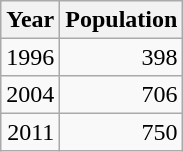<table class="wikitable" style="line-height:1.1em;">
<tr>
<th>Year</th>
<th>Population</th>
</tr>
<tr align="right">
<td>1996</td>
<td>398</td>
</tr>
<tr align="right">
<td>2004</td>
<td>706</td>
</tr>
<tr align="right">
<td>2011</td>
<td>750</td>
</tr>
</table>
